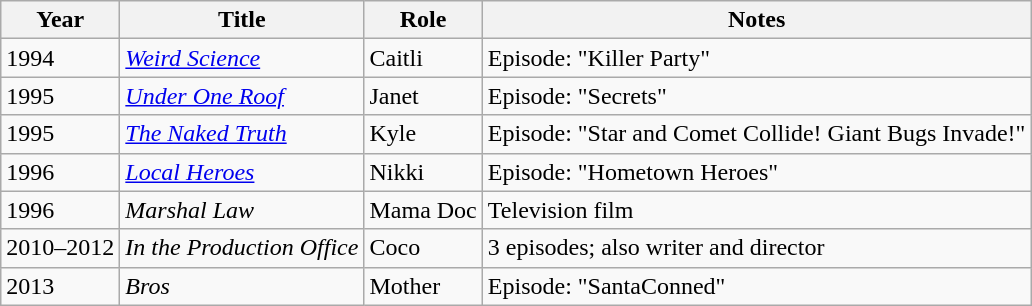<table class="wikitable sortable">
<tr>
<th>Year</th>
<th>Title</th>
<th>Role</th>
<th>Notes</th>
</tr>
<tr>
<td>1994</td>
<td><a href='#'><em>Weird Science</em></a></td>
<td>Caitli</td>
<td>Episode: "Killer Party"</td>
</tr>
<tr>
<td>1995</td>
<td><a href='#'><em>Under One Roof</em></a></td>
<td>Janet</td>
<td>Episode: "Secrets"</td>
</tr>
<tr>
<td>1995</td>
<td><a href='#'><em>The Naked Truth</em></a></td>
<td>Kyle</td>
<td>Episode: "Star and Comet Collide! Giant Bugs Invade!"</td>
</tr>
<tr>
<td>1996</td>
<td><a href='#'><em>Local Heroes</em></a></td>
<td>Nikki</td>
<td>Episode: "Hometown Heroes"</td>
</tr>
<tr>
<td>1996</td>
<td><em>Marshal Law</em></td>
<td>Mama Doc</td>
<td>Television film</td>
</tr>
<tr>
<td>2010–2012</td>
<td><em>In the Production Office</em></td>
<td>Coco</td>
<td>3 episodes; also writer and director</td>
</tr>
<tr>
<td>2013</td>
<td><em>Bros</em></td>
<td>Mother</td>
<td>Episode: "SantaConned"</td>
</tr>
</table>
